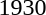<table>
<tr>
<td>1930</td>
<td></td>
<td></td>
<td></td>
</tr>
</table>
